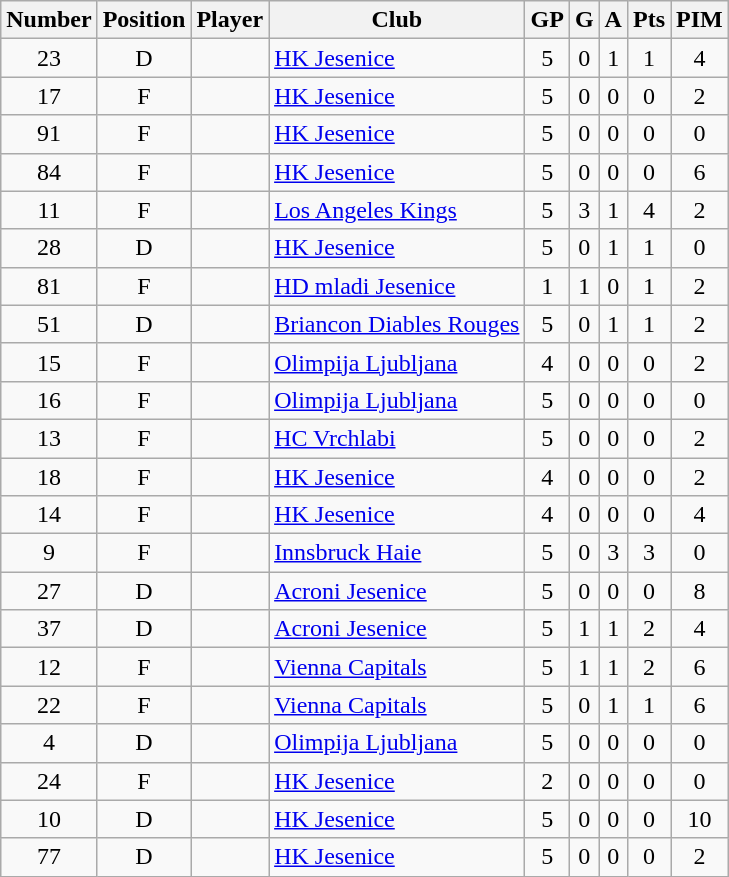<table class="wikitable sortable" style="text-align: center;">
<tr>
<th>Number</th>
<th>Position</th>
<th>Player</th>
<th>Club</th>
<th>GP</th>
<th>G</th>
<th>A</th>
<th>Pts</th>
<th>PIM</th>
</tr>
<tr>
<td>23</td>
<td>D</td>
<td align="left"></td>
<td align="left"><a href='#'>HK Jesenice</a></td>
<td>5</td>
<td>0</td>
<td>1</td>
<td>1</td>
<td>4</td>
</tr>
<tr>
<td>17</td>
<td>F</td>
<td align="left"></td>
<td align="left"><a href='#'>HK Jesenice</a></td>
<td>5</td>
<td>0</td>
<td>0</td>
<td>0</td>
<td>2</td>
</tr>
<tr>
<td>91</td>
<td>F</td>
<td align="left"></td>
<td align="left"><a href='#'>HK Jesenice</a></td>
<td>5</td>
<td>0</td>
<td>0</td>
<td>0</td>
<td>0</td>
</tr>
<tr>
<td>84</td>
<td>F</td>
<td align="left"></td>
<td align="left"><a href='#'>HK Jesenice</a></td>
<td>5</td>
<td>0</td>
<td>0</td>
<td>0</td>
<td>6</td>
</tr>
<tr>
<td>11</td>
<td>F</td>
<td align="left"></td>
<td align="left"><a href='#'>Los Angeles Kings</a></td>
<td>5</td>
<td>3</td>
<td>1</td>
<td>4</td>
<td>2</td>
</tr>
<tr>
<td>28</td>
<td>D</td>
<td align="left"></td>
<td align="left"><a href='#'>HK Jesenice</a></td>
<td>5</td>
<td>0</td>
<td>1</td>
<td>1</td>
<td>0</td>
</tr>
<tr>
<td>81</td>
<td>F</td>
<td align="left"></td>
<td align="left"><a href='#'>HD mladi Jesenice</a></td>
<td>1</td>
<td>1</td>
<td>0</td>
<td>1</td>
<td>2</td>
</tr>
<tr>
<td>51</td>
<td>D</td>
<td align="left"></td>
<td align="left"><a href='#'>Briancon Diables Rouges</a></td>
<td>5</td>
<td>0</td>
<td>1</td>
<td>1</td>
<td>2</td>
</tr>
<tr>
<td>15</td>
<td>F</td>
<td align="left"></td>
<td align="left"><a href='#'>Olimpija Ljubljana</a></td>
<td>4</td>
<td>0</td>
<td>0</td>
<td>0</td>
<td>2</td>
</tr>
<tr>
<td>16</td>
<td>F</td>
<td align="left"></td>
<td align="left"><a href='#'>Olimpija Ljubljana</a></td>
<td>5</td>
<td>0</td>
<td>0</td>
<td>0</td>
<td>0</td>
</tr>
<tr>
<td>13</td>
<td>F</td>
<td align="left"></td>
<td align="left"><a href='#'>HC Vrchlabi</a></td>
<td>5</td>
<td>0</td>
<td>0</td>
<td>0</td>
<td>2</td>
</tr>
<tr>
<td>18</td>
<td>F</td>
<td align="left"></td>
<td align="left"><a href='#'>HK Jesenice</a></td>
<td>4</td>
<td>0</td>
<td>0</td>
<td>0</td>
<td>2</td>
</tr>
<tr>
<td>14</td>
<td>F</td>
<td align="left"></td>
<td align="left"><a href='#'>HK Jesenice</a></td>
<td>4</td>
<td>0</td>
<td>0</td>
<td>0</td>
<td>4</td>
</tr>
<tr>
<td>9</td>
<td>F</td>
<td align="left"></td>
<td align="left"><a href='#'>Innsbruck Haie</a></td>
<td>5</td>
<td>0</td>
<td>3</td>
<td>3</td>
<td>0</td>
</tr>
<tr>
<td>27</td>
<td>D</td>
<td align="left"></td>
<td align="left"><a href='#'>Acroni Jesenice</a></td>
<td>5</td>
<td>0</td>
<td>0</td>
<td>0</td>
<td>8</td>
</tr>
<tr>
<td>37</td>
<td>D</td>
<td align="left"></td>
<td align="left"><a href='#'>Acroni Jesenice</a></td>
<td>5</td>
<td>1</td>
<td>1</td>
<td>2</td>
<td>4</td>
</tr>
<tr>
<td>12</td>
<td>F</td>
<td align="left"></td>
<td align="left"><a href='#'>Vienna Capitals</a></td>
<td>5</td>
<td>1</td>
<td>1</td>
<td>2</td>
<td>6</td>
</tr>
<tr>
<td>22</td>
<td>F</td>
<td align="left"></td>
<td align="left"><a href='#'>Vienna Capitals</a></td>
<td>5</td>
<td>0</td>
<td>1</td>
<td>1</td>
<td>6</td>
</tr>
<tr>
<td>4</td>
<td>D</td>
<td align="left"></td>
<td align="left"><a href='#'>Olimpija Ljubljana</a></td>
<td>5</td>
<td>0</td>
<td>0</td>
<td>0</td>
<td>0</td>
</tr>
<tr>
<td>24</td>
<td>F</td>
<td align="left"></td>
<td align="left"><a href='#'>HK Jesenice</a></td>
<td>2</td>
<td>0</td>
<td>0</td>
<td>0</td>
<td>0</td>
</tr>
<tr>
<td>10</td>
<td>D</td>
<td align="left"></td>
<td align="left"><a href='#'>HK Jesenice</a></td>
<td>5</td>
<td>0</td>
<td>0</td>
<td>0</td>
<td>10</td>
</tr>
<tr>
<td>77</td>
<td>D</td>
<td align="left"></td>
<td align="left"><a href='#'>HK Jesenice</a></td>
<td>5</td>
<td>0</td>
<td>0</td>
<td>0</td>
<td>2</td>
</tr>
</table>
